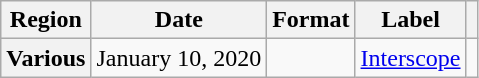<table class="wikitable plainrowheaders">
<tr>
<th scope="col">Region</th>
<th scope="col">Date</th>
<th scope="col">Format</th>
<th scope="col">Label</th>
<th scope="col"></th>
</tr>
<tr>
<th scope="row">Various</th>
<td>January 10, 2020</td>
<td></td>
<td><a href='#'>Interscope</a></td>
<td align="center"></td>
</tr>
</table>
